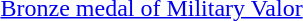<table>
<tr>
<td rowspan=2 style="width:60px; vertical-align:top;"></td>
<td><a href='#'>Bronze medal of Military Valor</a></td>
</tr>
<tr>
<td></td>
</tr>
</table>
